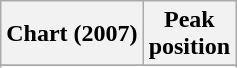<table class="wikitable plainrowheaders" style="text-align:center;">
<tr>
<th scope="col">Chart (2007)</th>
<th scope="col">Peak<br>position</th>
</tr>
<tr>
</tr>
<tr>
</tr>
</table>
